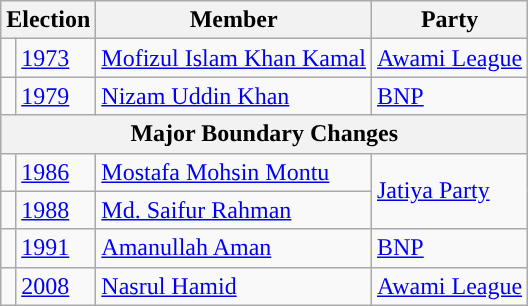<table class="wikitable">
<tr>
<th colspan="2">Election</th>
<th>Member</th>
<th>Party</th>
</tr>
<tr>
<td style="background-color:"></td>
<td><a href='#'>1973</a></td>
<td><a href='#'>Mofizul Islam Khan Kamal</a></td>
<td><a href='#'>Awami League</a></td>
</tr>
<tr>
<td style="background-color:"></td>
<td><a href='#'>1979</a></td>
<td><a href='#'>Nizam Uddin Khan</a></td>
<td><a href='#'>BNP</a></td>
</tr>
<tr>
<th colspan="4">Major Boundary Changes</th>
</tr>
<tr>
<td style="background-color:"></td>
<td><a href='#'>1986</a></td>
<td><a href='#'>Mostafa Mohsin Montu</a></td>
<td rowspan="2"><a href='#'>Jatiya Party</a></td>
</tr>
<tr>
<td style="background-color:"></td>
<td><a href='#'>1988</a></td>
<td><a href='#'>Md. Saifur Rahman</a></td>
</tr>
<tr>
<td style="background-color:"></td>
<td><a href='#'>1991</a></td>
<td><a href='#'>Amanullah Aman</a></td>
<td><a href='#'>BNP</a></td>
</tr>
<tr>
<td style="background-color:"></td>
<td><a href='#'>2008</a></td>
<td><a href='#'>Nasrul Hamid</a></td>
<td><a href='#'>Awami League</a></td>
</tr>
</table>
